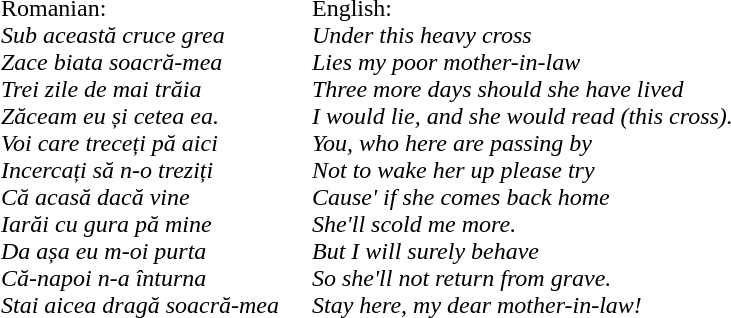<table cellpadding="10" valign="top">
<tr>
<td>Romanian:<br><em>Sub această cruce grea </em><br>
<em>Zace biata soacră-mea</em><br>
<em>Trei zile de mai trăia</em><br>
<em>Zăceam eu și cetea ea.</em><br>
<em>Voi care treceți pă aici</em><br>
<em>Incercați să n-o treziți</em><br>
<em>Că acasă dacă vine</em><br>
<em>Iarăi cu gura pă mine</em><br>
<em>Da așa eu m-oi purta</em><br>
<em>Că-napoi n-a înturna</em><br>
<em>Stai aicea dragă soacră-mea</em></td>
<td>English:<br><em>Under this heavy cross</em><br>
<em>Lies my poor mother-in-law</em><br>
<em>Three more days should she have lived</em><br>
<em>I would lie, and she would read (this cross).</em><br>
<em>You, who here are passing by</em><br>
<em>Not to wake her up please try</em><br>
<em>Cause' if she comes back home</em><br>
<em>She'll scold me more.</em><br>
<em>But I will surely behave</em><br>
<em>So she'll not return from grave.</em><br>
<em>Stay here, my dear mother-in-law!</em></td>
</tr>
</table>
